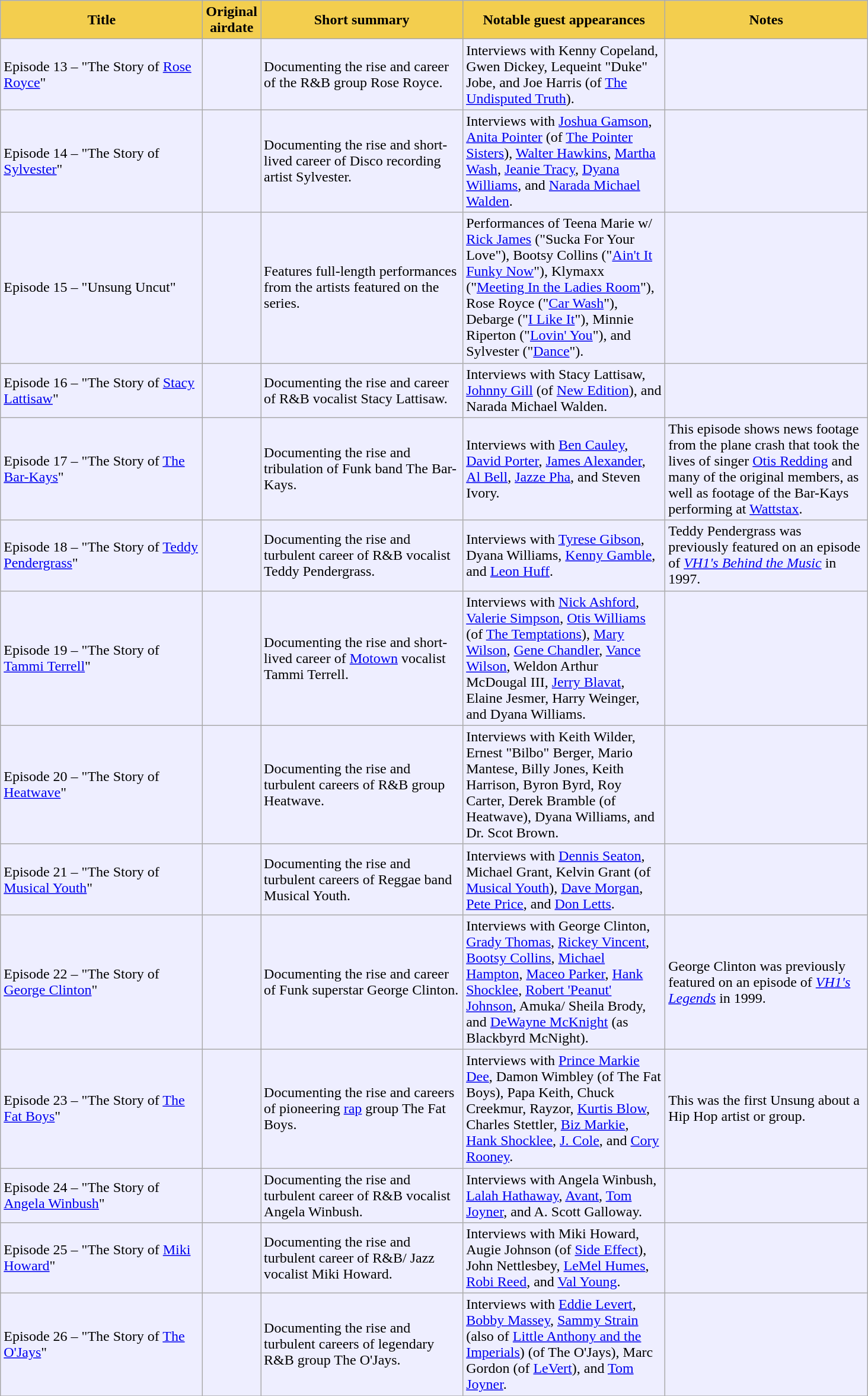<table class="wikitable" style="background:#EEEEFF">
<tr>
<th scope="col" style="background-color: #F3CE4E" width="220">Title</th>
<th scope="col" style="background-color: #F3CE4E" width="40pt">Original airdate</th>
<th scope="col" style="background-color: #F3CE4E" width="220">Short summary</th>
<th scope="col" style="background-color: #F3CE4E" width="220">Notable guest appearances</th>
<th scope="col" style="background-color: #F3CE4E" width="220">Notes</th>
</tr>
<tr>
<td>Episode 13 – "The Story of <a href='#'>Rose Royce</a>"</td>
<td></td>
<td>Documenting the rise and career of the R&B group Rose Royce.</td>
<td>Interviews with Kenny Copeland, Gwen Dickey, Lequeint "Duke" Jobe, and Joe Harris (of <a href='#'>The Undisputed Truth</a>).</td>
<td></td>
</tr>
<tr>
<td>Episode 14 – "The Story of <a href='#'>Sylvester</a>"</td>
<td></td>
<td>Documenting the rise and short-lived career of Disco recording artist Sylvester.</td>
<td>Interviews with <a href='#'>Joshua Gamson</a>, <a href='#'>Anita Pointer</a> (of <a href='#'>The Pointer Sisters</a>), <a href='#'>Walter Hawkins</a>, <a href='#'>Martha Wash</a>, <a href='#'>Jeanie Tracy</a>, <a href='#'>Dyana Williams</a>, and <a href='#'>Narada Michael Walden</a>.</td>
<td></td>
</tr>
<tr>
<td>Episode 15 – "Unsung Uncut"</td>
<td></td>
<td>Features full-length performances from the artists featured on the series.</td>
<td>Performances of Teena Marie w/ <a href='#'>Rick James</a> ("Sucka For Your Love"), Bootsy Collins ("<a href='#'>Ain't It Funky Now</a>"), Klymaxx ("<a href='#'>Meeting In the Ladies Room</a>"), Rose Royce ("<a href='#'>Car Wash</a>"), Debarge ("<a href='#'>I Like It</a>"), Minnie Riperton ("<a href='#'>Lovin' You</a>"), and Sylvester ("<a href='#'>Dance</a>").</td>
<td></td>
</tr>
<tr>
<td>Episode 16 – "The Story of <a href='#'>Stacy Lattisaw</a>"</td>
<td></td>
<td>Documenting the rise and career of R&B vocalist Stacy Lattisaw.</td>
<td>Interviews with Stacy Lattisaw, <a href='#'>Johnny Gill</a> (of <a href='#'>New Edition</a>), and Narada Michael Walden.</td>
<td></td>
</tr>
<tr>
<td>Episode 17 – "The Story of <a href='#'>The Bar-Kays</a>"</td>
<td></td>
<td>Documenting the rise and tribulation of Funk band The Bar-Kays.</td>
<td>Interviews with <a href='#'>Ben Cauley</a>, <a href='#'>David Porter</a>, <a href='#'>James Alexander</a>, <a href='#'>Al Bell</a>, <a href='#'>Jazze Pha</a>, and Steven Ivory.</td>
<td>This episode shows news footage from the plane crash that took the lives of singer <a href='#'>Otis Redding</a> and many of the original members, as well as footage of the Bar-Kays performing at <a href='#'>Wattstax</a>.</td>
</tr>
<tr>
<td>Episode 18 – "The Story of <a href='#'>Teddy Pendergrass</a>"</td>
<td></td>
<td>Documenting the rise and turbulent career of R&B vocalist Teddy Pendergrass.</td>
<td>Interviews with <a href='#'>Tyrese Gibson</a>, Dyana Williams, <a href='#'>Kenny Gamble</a>, and <a href='#'>Leon Huff</a>.</td>
<td>Teddy Pendergrass was previously featured on an episode of <em><a href='#'>VH1's Behind the Music</a></em> in 1997.</td>
</tr>
<tr>
<td>Episode 19 – "The Story of <a href='#'>Tammi Terrell</a>"</td>
<td></td>
<td>Documenting the rise and short-lived career of <a href='#'>Motown</a> vocalist Tammi Terrell.</td>
<td>Interviews with <a href='#'>Nick Ashford</a>, <a href='#'>Valerie Simpson</a>, <a href='#'>Otis Williams</a> (of <a href='#'>The Temptations</a>), <a href='#'>Mary Wilson</a>, <a href='#'>Gene Chandler</a>, <a href='#'>Vance Wilson</a>, Weldon Arthur McDougal III, <a href='#'>Jerry Blavat</a>, Elaine Jesmer, Harry Weinger, and Dyana Williams.</td>
<td></td>
</tr>
<tr>
<td>Episode 20 – "The Story of <a href='#'>Heatwave</a>"</td>
<td></td>
<td>Documenting the rise and turbulent careers of R&B group Heatwave.</td>
<td>Interviews with Keith Wilder, Ernest "Bilbo" Berger, Mario Mantese, Billy Jones, Keith Harrison, Byron Byrd, Roy Carter, Derek Bramble (of Heatwave), Dyana Williams, and Dr. Scot Brown.</td>
<td></td>
</tr>
<tr>
<td>Episode 21 – "The Story of <a href='#'>Musical Youth</a>"</td>
<td></td>
<td>Documenting the rise and turbulent careers of Reggae band Musical Youth.</td>
<td>Interviews with <a href='#'>Dennis Seaton</a>, Michael Grant, Kelvin Grant (of <a href='#'>Musical Youth</a>), <a href='#'>Dave Morgan</a>, <a href='#'>Pete Price</a>, and <a href='#'>Don Letts</a>.</td>
<td></td>
</tr>
<tr>
<td>Episode 22 – "The Story of <a href='#'>George Clinton</a>"</td>
<td></td>
<td>Documenting the rise and career of Funk superstar George Clinton.</td>
<td>Interviews with George Clinton, <a href='#'>Grady Thomas</a>, <a href='#'>Rickey Vincent</a>, <a href='#'>Bootsy Collins</a>, <a href='#'>Michael Hampton</a>, <a href='#'>Maceo Parker</a>, <a href='#'>Hank Shocklee</a>, <a href='#'>Robert 'Peanut' Johnson</a>, Amuka/ Sheila Brody, and <a href='#'>DeWayne McKnight</a> (as Blackbyrd McNight).</td>
<td>George Clinton was previously featured on an episode of <em><a href='#'>VH1's Legends</a></em> in 1999.</td>
</tr>
<tr>
<td>Episode 23 – "The Story of <a href='#'>The Fat Boys</a>"</td>
<td></td>
<td>Documenting the rise and careers of pioneering <a href='#'>rap</a> group The Fat Boys.</td>
<td>Interviews with <a href='#'>Prince Markie Dee</a>, Damon Wimbley (of The Fat Boys), Papa Keith, Chuck Creekmur, Rayzor, <a href='#'>Kurtis Blow</a>, Charles Stettler, <a href='#'>Biz Markie</a>, <a href='#'>Hank Shocklee</a>, <a href='#'>J. Cole</a>, and <a href='#'>Cory Rooney</a>.</td>
<td>This was the first Unsung about a Hip Hop artist or group.</td>
</tr>
<tr>
<td>Episode 24 – "The Story of <a href='#'>Angela Winbush</a>"</td>
<td></td>
<td>Documenting the rise and turbulent career of R&B vocalist Angela Winbush.</td>
<td>Interviews with Angela Winbush, <a href='#'>Lalah Hathaway</a>, <a href='#'>Avant</a>, <a href='#'>Tom Joyner</a>, and A. Scott Galloway.</td>
<td></td>
</tr>
<tr>
<td>Episode 25 – "The Story of <a href='#'>Miki Howard</a>"</td>
<td></td>
<td>Documenting the rise and turbulent career of R&B/ Jazz vocalist Miki Howard.</td>
<td>Interviews with Miki Howard, Augie Johnson (of <a href='#'>Side Effect</a>), John Nettlesbey, <a href='#'>LeMel Humes</a>, <a href='#'>Robi Reed</a>, and <a href='#'>Val Young</a>.</td>
<td></td>
</tr>
<tr>
<td>Episode 26 – "The Story of <a href='#'>The O'Jays</a>"</td>
<td></td>
<td>Documenting the rise and turbulent careers of legendary R&B group The O'Jays.</td>
<td>Interviews with <a href='#'>Eddie Levert</a>, <a href='#'>Bobby Massey</a>, <a href='#'>Sammy Strain</a> (also of <a href='#'>Little Anthony and the Imperials</a>) (of The O'Jays), Marc Gordon (of <a href='#'>LeVert</a>), and <a href='#'>Tom Joyner</a>.</td>
<td></td>
</tr>
<tr>
</tr>
</table>
